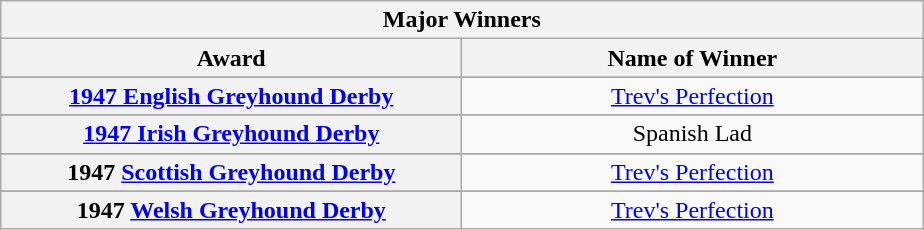<table class="wikitable">
<tr>
<th colspan="2">Major Winners</th>
</tr>
<tr>
<th width=300>Award</th>
<th width=300>Name of Winner</th>
</tr>
<tr>
</tr>
<tr align=center>
<th><a href='#'>1947 English Greyhound Derby</a></th>
<td><a href='#'>Trev's Perfection</a></td>
</tr>
<tr>
</tr>
<tr align=center>
<th><a href='#'>1947 Irish Greyhound Derby</a></th>
<td>Spanish Lad</td>
</tr>
<tr>
</tr>
<tr align=center>
<th>1947 <a href='#'>Scottish Greyhound Derby</a></th>
<td><a href='#'>Trev's Perfection</a></td>
</tr>
<tr>
</tr>
<tr align=center>
<th>1947 <a href='#'>Welsh Greyhound Derby</a></th>
<td><a href='#'>Trev's Perfection</a></td>
</tr>
</table>
